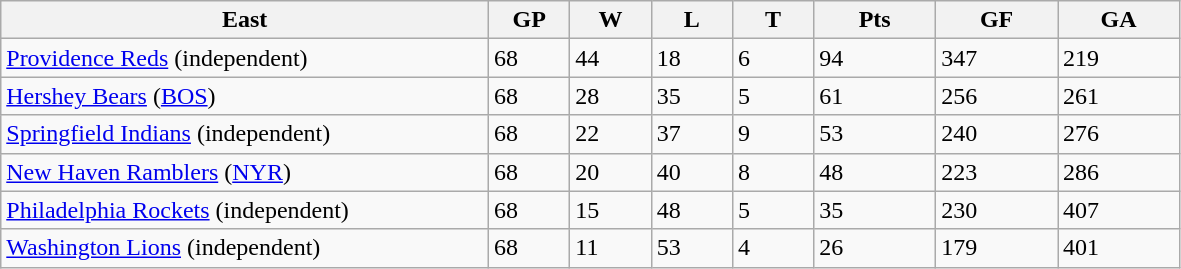<table class="wikitable">
<tr>
<th bgcolor="#DDDDFF" width="30%">East</th>
<th bgcolor="#DDDDFF" width="5%">GP</th>
<th bgcolor="#DDDDFF" width="5%">W</th>
<th bgcolor="#DDDDFF" width="5%">L</th>
<th bgcolor="#DDDDFF" width="5%">T</th>
<th bgcolor="#DDDDFF" width="7.5%">Pts</th>
<th bgcolor="#DDDDFF" width="7.5%">GF</th>
<th bgcolor="#DDDDFF" width="7.5%">GA</th>
</tr>
<tr>
<td><a href='#'>Providence Reds</a> (independent)</td>
<td>68</td>
<td>44</td>
<td>18</td>
<td>6</td>
<td>94</td>
<td>347</td>
<td>219</td>
</tr>
<tr>
<td><a href='#'>Hershey Bears</a> (<a href='#'>BOS</a>)</td>
<td>68</td>
<td>28</td>
<td>35</td>
<td>5</td>
<td>61</td>
<td>256</td>
<td>261</td>
</tr>
<tr>
<td><a href='#'>Springfield Indians</a> (independent)</td>
<td>68</td>
<td>22</td>
<td>37</td>
<td>9</td>
<td>53</td>
<td>240</td>
<td>276</td>
</tr>
<tr>
<td><a href='#'>New Haven Ramblers</a> (<a href='#'>NYR</a>)</td>
<td>68</td>
<td>20</td>
<td>40</td>
<td>8</td>
<td>48</td>
<td>223</td>
<td>286</td>
</tr>
<tr>
<td><a href='#'>Philadelphia Rockets</a> (independent)</td>
<td>68</td>
<td>15</td>
<td>48</td>
<td>5</td>
<td>35</td>
<td>230</td>
<td>407</td>
</tr>
<tr>
<td><a href='#'>Washington Lions</a> (independent)</td>
<td>68</td>
<td>11</td>
<td>53</td>
<td>4</td>
<td>26</td>
<td>179</td>
<td>401</td>
</tr>
</table>
